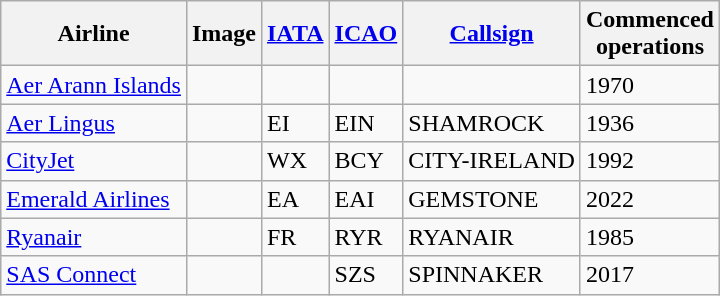<table class="wikitable sortable">
<tr valign="middle">
<th>Airline</th>
<th>Image</th>
<th><a href='#'>IATA</a></th>
<th><a href='#'>ICAO</a></th>
<th><a href='#'>Callsign</a></th>
<th>Commenced<br>operations</th>
</tr>
<tr>
<td><a href='#'>Aer Arann Islands</a></td>
<td></td>
<td></td>
<td></td>
<td></td>
<td>1970</td>
</tr>
<tr>
<td><a href='#'>Aer Lingus</a></td>
<td></td>
<td>EI</td>
<td>EIN</td>
<td>SHAMROCK</td>
<td>1936</td>
</tr>
<tr>
<td><a href='#'>CityJet</a></td>
<td></td>
<td>WX</td>
<td>BCY</td>
<td>CITY-IRELAND</td>
<td>1992</td>
</tr>
<tr>
<td><a href='#'>Emerald Airlines</a></td>
<td></td>
<td>EA</td>
<td>EAI</td>
<td>GEMSTONE</td>
<td>2022</td>
</tr>
<tr>
<td><a href='#'>Ryanair</a></td>
<td></td>
<td>FR</td>
<td>RYR</td>
<td>RYANAIR</td>
<td>1985</td>
</tr>
<tr>
<td><a href='#'>SAS Connect</a></td>
<td></td>
<td></td>
<td>SZS</td>
<td>SPINNAKER</td>
<td>2017</td>
</tr>
</table>
